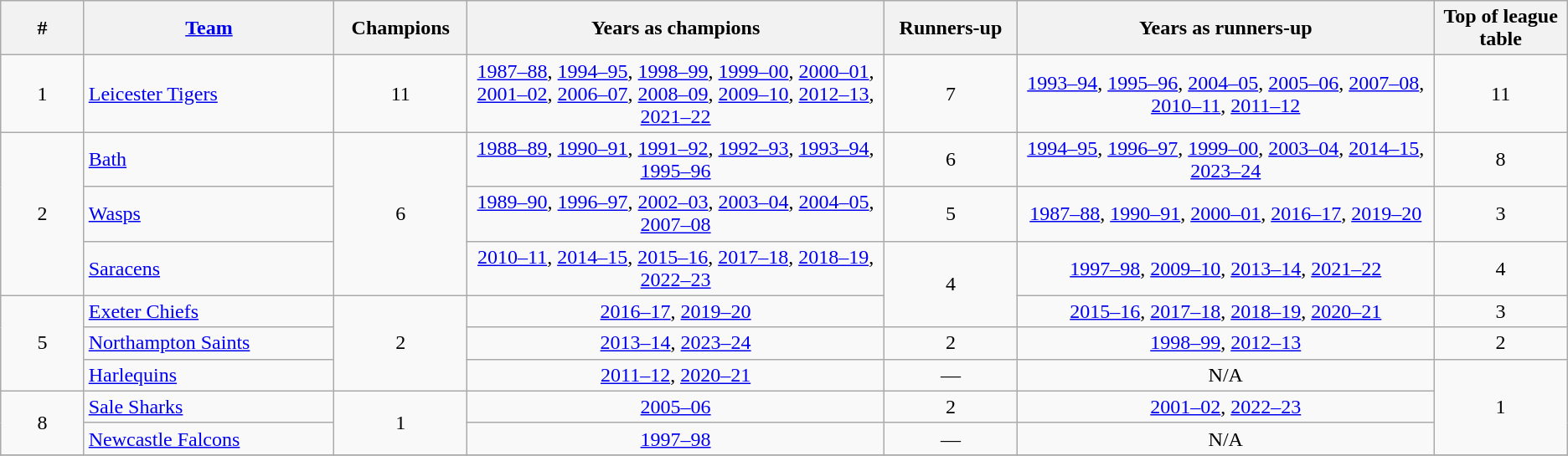<table class="wikitable" style="margin:left; text-align: left;">
<tr>
<th style="text-align:center; width:5%;">#</th>
<th style="text-align:center; width:15%;"><a href='#'>Team</a></th>
<th style="text-align:center; width:8%;">Champions</th>
<th style="text-align:center; width:25%;">Years as champions</th>
<th style="text-align:center; width:8%;">Runners-up</th>
<th style="text-align:center; width:25%;">Years as runners-up</th>
<th style="text-align:center; width:8%;">Top of league table</th>
</tr>
<tr>
<td align=center>1</td>
<td><a href='#'>Leicester Tigers</a></td>
<td align=center>11</td>
<td align=center><a href='#'>1987–88</a>, <a href='#'>1994–95</a>, <a href='#'>1998–99</a>, <a href='#'>1999–00</a>, <a href='#'>2000–01</a>, <a href='#'>2001–02</a>, <a href='#'>2006–07</a>, <a href='#'>2008–09</a>, <a href='#'>2009–10</a>, <a href='#'>2012–13</a>, <a href='#'>2021–22</a></td>
<td align=center>7</td>
<td align=center><a href='#'>1993–94</a>, <a href='#'>1995–96</a>, <a href='#'>2004–05</a>, <a href='#'>2005–06</a>, <a href='#'>2007–08</a>, <a href='#'>2010–11</a>, <a href='#'>2011–12</a></td>
<td align=center>11</td>
</tr>
<tr>
<td rowspan="3" align=center>2</td>
<td><a href='#'>Bath</a></td>
<td rowspan="3"; align=center>6</td>
<td align=center><a href='#'>1988–89</a>, <a href='#'>1990–91</a>, <a href='#'>1991–92</a>, <a href='#'>1992–93</a>, <a href='#'>1993–94</a>, <a href='#'>1995–96</a></td>
<td align=center>6</td>
<td align=center><a href='#'>1994–95</a>, <a href='#'>1996–97</a>, <a href='#'>1999–00</a>, <a href='#'>2003–04</a>, <a href='#'>2014–15</a>, <a href='#'>2023–24</a></td>
<td align=center>8</td>
</tr>
<tr>
<td><a href='#'>Wasps</a></td>
<td align=center><a href='#'>1989–90</a>, <a href='#'>1996–97</a>, <a href='#'>2002–03</a>, <a href='#'>2003–04</a>, <a href='#'>2004–05</a>, <a href='#'>2007–08</a></td>
<td align=center>5</td>
<td align=center><a href='#'>1987–88</a>, <a href='#'>1990–91</a>, <a href='#'>2000–01</a>, <a href='#'>2016–17</a>, <a href='#'>2019–20</a></td>
<td align=center>3</td>
</tr>
<tr>
<td><a href='#'>Saracens</a></td>
<td align=center><a href='#'>2010–11</a>, <a href='#'>2014–15</a>, <a href='#'>2015–16</a>, <a href='#'>2017–18</a>, <a href='#'>2018–19</a>, <a href='#'>2022–23</a></td>
<td rowspan="2" align=center>4</td>
<td align=center><a href='#'>1997–98</a>, <a href='#'>2009–10</a>, <a href='#'>2013–14</a>, <a href='#'>2021–22</a></td>
<td align=center>4</td>
</tr>
<tr>
<td rowspan="3" align=center>5</td>
<td><a href='#'>Exeter Chiefs</a></td>
<td rowspan="3" align=center>2</td>
<td align=center><a href='#'>2016–17</a>, <a href='#'>2019–20</a></td>
<td align=center><a href='#'>2015–16</a>, <a href='#'>2017–18</a>, <a href='#'>2018–19</a>, <a href='#'>2020–21</a></td>
<td align=center>3</td>
</tr>
<tr>
<td><a href='#'>Northampton Saints</a></td>
<td align=center><a href='#'>2013–14</a>, <a href='#'>2023–24</a></td>
<td align=center>2</td>
<td align=center><a href='#'>1998–99</a>, <a href='#'>2012–13</a></td>
<td align=center>2</td>
</tr>
<tr>
<td><a href='#'>Harlequins</a></td>
<td align=center><a href='#'>2011–12</a>, <a href='#'>2020–21</a></td>
<td align=center>—</td>
<td align=center>N/A</td>
<td rowspan="3"; align=center>1</td>
</tr>
<tr>
<td rowspan="2" align=center>8</td>
<td><a href='#'>Sale Sharks</a></td>
<td rowspan="2" align=center>1</td>
<td align=center><a href='#'>2005–06</a></td>
<td align=center>2</td>
<td align=center><a href='#'>2001–02</a>, <a href='#'>2022–23</a></td>
</tr>
<tr>
<td><a href='#'>Newcastle Falcons</a></td>
<td align=center><a href='#'>1997–98</a></td>
<td align=center>—</td>
<td align=center>N/A</td>
</tr>
<tr>
</tr>
</table>
